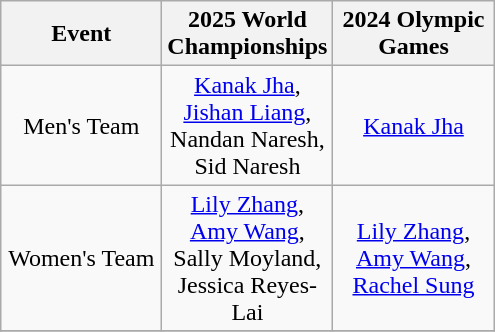<table class="wikitable" style="text-align: center;">
<tr>
<th style="width:100px;">Event</th>
<th style="width:100px;">2025 World Championships</th>
<th style="width:100px;">2024 Olympic Games</th>
</tr>
<tr>
<td>Men's Team</td>
<td><a href='#'>Kanak Jha</a>, <a href='#'>Jishan Liang</a>, Nandan Naresh, Sid Naresh</td>
<td><a href='#'>Kanak Jha</a></td>
</tr>
<tr>
<td>Women's Team</td>
<td><a href='#'>Lily Zhang</a>, <a href='#'>Amy Wang</a>, Sally Moyland, Jessica Reyes-Lai</td>
<td><a href='#'>Lily Zhang</a>, <a href='#'>Amy Wang</a>, <a href='#'>Rachel Sung</a></td>
</tr>
<tr>
</tr>
</table>
